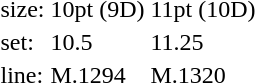<table style="margin-left:40px;">
<tr>
<td>size:</td>
<td>10pt (9D)</td>
<td>11pt (10D)</td>
</tr>
<tr>
<td>set:</td>
<td>10.5</td>
<td>11.25</td>
</tr>
<tr>
<td>line:</td>
<td>M.1294</td>
<td>M.1320</td>
</tr>
</table>
